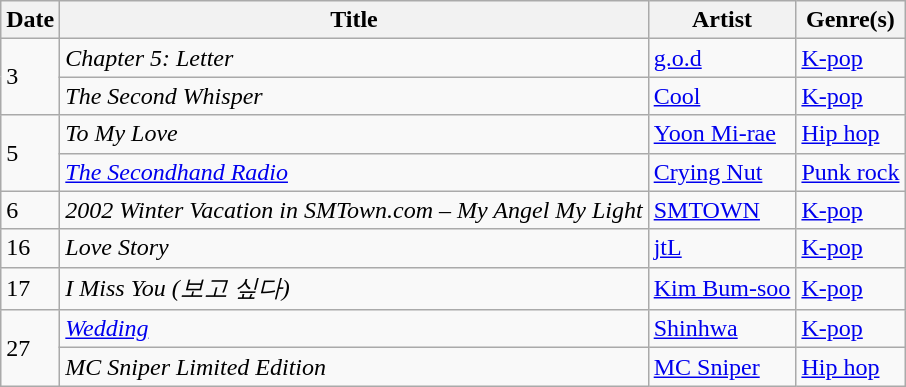<table class="wikitable" style="text-align: left;">
<tr>
<th>Date</th>
<th>Title</th>
<th>Artist</th>
<th>Genre(s)</th>
</tr>
<tr>
<td rowspan="2">3</td>
<td><em>Chapter 5: Letter</em></td>
<td><a href='#'>g.o.d</a></td>
<td><a href='#'>K-pop</a></td>
</tr>
<tr>
<td><em>The Second Whisper</em></td>
<td><a href='#'>Cool</a></td>
<td><a href='#'>K-pop</a></td>
</tr>
<tr>
<td rowspan="2">5</td>
<td><em>To My Love</em></td>
<td><a href='#'>Yoon Mi-rae</a></td>
<td><a href='#'>Hip hop</a></td>
</tr>
<tr>
<td><em><a href='#'>The Secondhand Radio</a></em></td>
<td><a href='#'>Crying Nut</a></td>
<td><a href='#'>Punk rock</a></td>
</tr>
<tr>
<td>6</td>
<td><em>2002 Winter Vacation in SMTown.com – My Angel My Light</em></td>
<td><a href='#'>SMTOWN</a></td>
<td><a href='#'>K-pop</a></td>
</tr>
<tr>
<td rowspan="1">16</td>
<td><em>Love Story</em></td>
<td><a href='#'>jtL</a></td>
<td><a href='#'>K-pop</a></td>
</tr>
<tr>
<td>17</td>
<td><em>I Miss You (보고 싶다)</em></td>
<td><a href='#'>Kim Bum-soo</a></td>
<td><a href='#'>K-pop</a></td>
</tr>
<tr>
<td rowspan="2">27</td>
<td><em><a href='#'>Wedding</a></em></td>
<td><a href='#'>Shinhwa</a></td>
<td><a href='#'>K-pop</a></td>
</tr>
<tr>
<td><em>MC Sniper Limited Edition</em></td>
<td><a href='#'>MC Sniper</a></td>
<td><a href='#'>Hip hop</a></td>
</tr>
</table>
